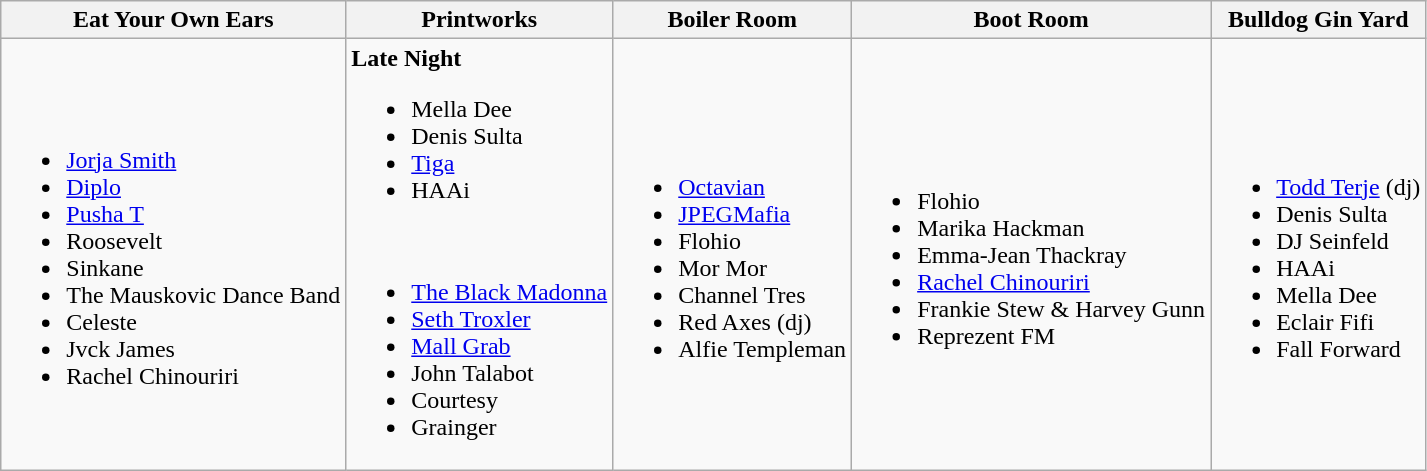<table class="wikitable">
<tr>
<th>Eat Your Own Ears</th>
<th>Printworks</th>
<th>Boiler Room</th>
<th>Boot Room</th>
<th>Bulldog Gin Yard</th>
</tr>
<tr>
<td><br><ul><li><a href='#'>Jorja Smith</a></li><li><a href='#'>Diplo</a></li><li><a href='#'>Pusha T</a></li><li>Roosevelt</li><li>Sinkane</li><li>The Mauskovic Dance Band</li><li>Celeste</li><li>Jvck James</li><li>Rachel Chinouriri</li></ul></td>
<td><strong>Late Night</strong><br><ul><li>Mella Dee</li><li>Denis Sulta</li><li><a href='#'>Tiga</a></li><li>HAAi</li></ul><br><ul><li><a href='#'>The Black Madonna</a></li><li><a href='#'>Seth Troxler</a></li><li><a href='#'>Mall Grab</a></li><li>John Talabot</li><li>Courtesy</li><li>Grainger</li></ul></td>
<td><br><ul><li><a href='#'>Octavian</a></li><li><a href='#'>JPEGMafia</a></li><li>Flohio</li><li>Mor Mor</li><li>Channel Tres</li><li>Red Axes (dj)</li><li>Alfie Templeman</li></ul></td>
<td><br><ul><li>Flohio</li><li>Marika Hackman</li><li>Emma-Jean Thackray</li><li><a href='#'>Rachel Chinouriri</a></li><li>Frankie Stew & Harvey Gunn</li><li>Reprezent FM</li></ul></td>
<td><br><ul><li><a href='#'>Todd Terje</a> (dj)</li><li>Denis Sulta</li><li>DJ Seinfeld</li><li>HAAi</li><li>Mella Dee</li><li>Eclair Fifi</li><li>Fall Forward</li></ul></td>
</tr>
</table>
